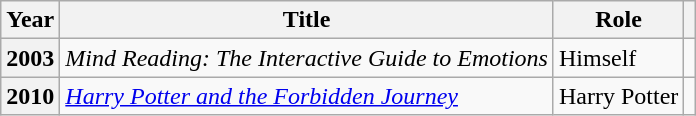<table class="wikitable plainrowheaders sortable">
<tr>
<th scope="col">Year</th>
<th scope="col">Title</th>
<th scope="col" class="unsortable">Role</th>
<th scope="col" class="unsortable"></th>
</tr>
<tr>
<th scope="row">2003</th>
<td><em>Mind Reading: The Interactive Guide to Emotions</em></td>
<td>Himself</td>
<td style="text-align: center;"></td>
</tr>
<tr>
<th scope="row">2010</th>
<td><em><a href='#'>Harry Potter and the Forbidden Journey</a></em></td>
<td>Harry Potter</td>
<td style="text-align: center;"></td>
</tr>
</table>
